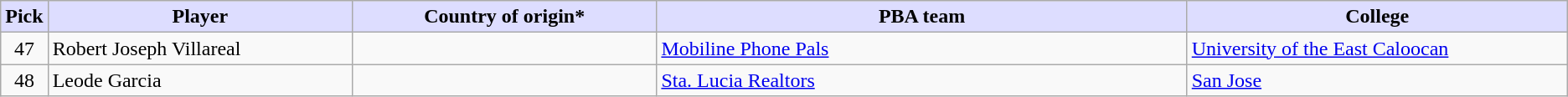<table class="wikitable">
<tr>
<th style="background:#DDDDFF;">Pick</th>
<th style="background:#DDDDFF;" width="20%">Player</th>
<th style="background:#DDDDFF;" width="20%">Country of origin*</th>
<th style="background:#DDDDFF;" width="35%">PBA team</th>
<th style="background:#DDDDFF;" width="25%">College</th>
</tr>
<tr>
<td align=center>47</td>
<td>Robert Joseph Villareal</td>
<td></td>
<td><a href='#'>Mobiline Phone Pals</a></td>
<td><a href='#'>University of the East Caloocan</a></td>
</tr>
<tr>
<td align=center>48</td>
<td>Leode Garcia</td>
<td></td>
<td><a href='#'>Sta. Lucia Realtors</a></td>
<td><a href='#'>San Jose</a></td>
</tr>
</table>
